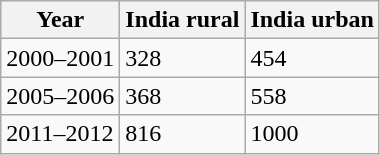<table class="wikitable">
<tr>
<th>Year</th>
<th>India rural</th>
<th>India urban</th>
</tr>
<tr>
<td>2000–2001</td>
<td>328</td>
<td>454</td>
</tr>
<tr>
<td>2005–2006</td>
<td>368</td>
<td>558</td>
</tr>
<tr>
<td>2011–2012</td>
<td>816</td>
<td>1000</td>
</tr>
</table>
